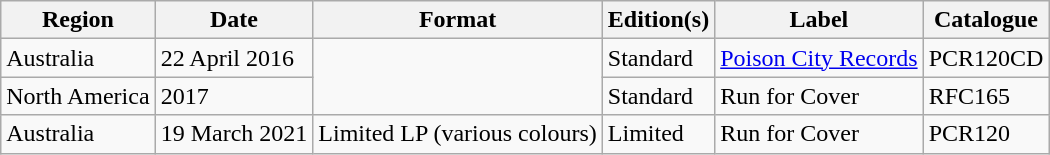<table class="wikitable plainrowheaders">
<tr>
<th scope="col">Region</th>
<th scope="col">Date</th>
<th scope="col">Format</th>
<th scope="col">Edition(s)</th>
<th scope="col">Label</th>
<th scope="col">Catalogue</th>
</tr>
<tr>
<td>Australia</td>
<td>22 April 2016</td>
<td rowspan="2"></td>
<td>Standard</td>
<td><a href='#'>Poison City Records</a></td>
<td>PCR120CD</td>
</tr>
<tr>
<td>North America</td>
<td>2017</td>
<td>Standard</td>
<td>Run for Cover</td>
<td>RFC165</td>
</tr>
<tr>
<td>Australia</td>
<td>19 March 2021</td>
<td>Limited LP (various colours)</td>
<td>Limited</td>
<td>Run for Cover</td>
<td>PCR120</td>
</tr>
</table>
